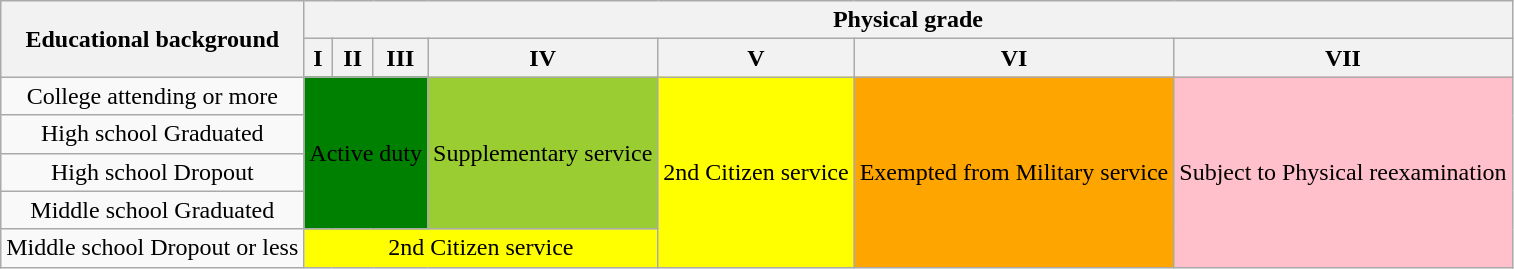<table class="wikitable">
<tr>
<th rowspan="2">Educational background</th>
<th colspan="7">Physical grade</th>
</tr>
<tr>
<th>I</th>
<th>II</th>
<th>III</th>
<th>IV</th>
<th>V</th>
<th>VI</th>
<th>VII</th>
</tr>
<tr>
<td div style="text-align:center">College attending or more</td>
<td colspan="3" rowspan="4" div style="background:green; text-align:center;">Active duty</td>
<td rowspan="4" div style="background:yellowgreen; text-align:center;">Supplementary service</td>
<td rowspan="5" div style="background:yellow; text-align:center;">2nd Citizen service</td>
<td rowspan="5" div style="background:orange; text-align:center;">Exempted from Military service</td>
<td rowspan="5" div style="background:pink; text-align:center;">Subject to Physical reexamination</td>
</tr>
<tr>
<td div style="text-align:center">High school Graduated</td>
</tr>
<tr>
<td div style="text-align:center">High school Dropout</td>
</tr>
<tr>
<td div style="text-align:center">Middle school Graduated</td>
</tr>
<tr>
<td div style="text-align:center">Middle school Dropout or less</td>
<td colspan="4" div style="background:yellow; text-align:center;">2nd Citizen service</td>
</tr>
</table>
